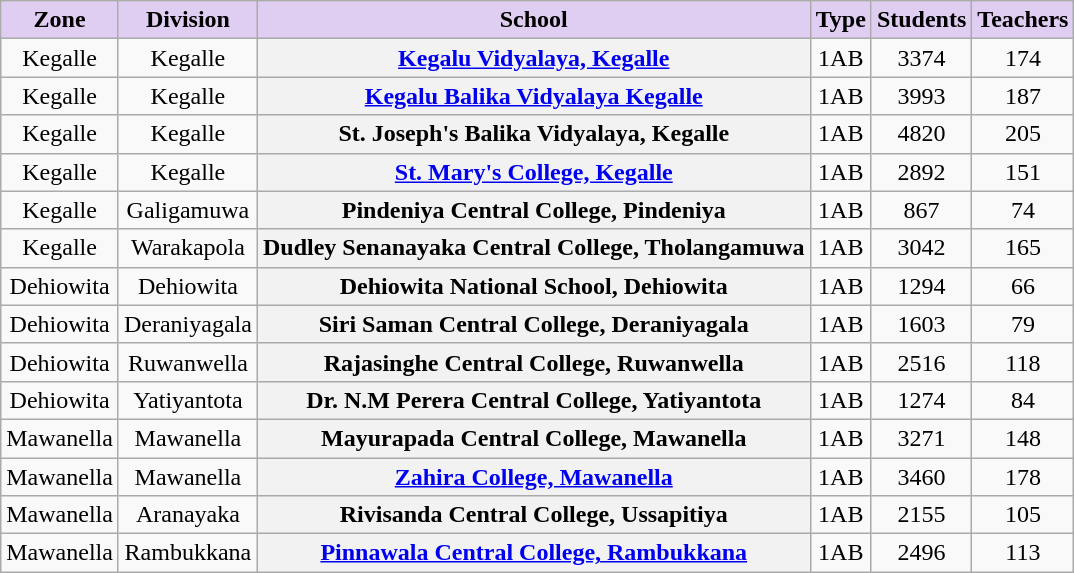<table class="wikitable sortable" style="text-align:center; font-size:100%">
<tr valign=bottom>
<th style="background-color:#E0CEF2;">Zone</th>
<th style="background-color:#E0CEF2;">Division</th>
<th style="background-color:#E0CEF2;">School</th>
<th style="background-color:#E0CEF2;">Type</th>
<th style="background-color:#E0CEF2;">Students</th>
<th style="background-color:#E0CEF2;">Teachers</th>
</tr>
<tr>
<td>Kegalle</td>
<td>Kegalle</td>
<th><a href='#'>Kegalu Vidyalaya, Kegalle</a></th>
<td>1AB</td>
<td>3374</td>
<td>174</td>
</tr>
<tr>
<td>Kegalle</td>
<td>Kegalle</td>
<th><a href='#'>Kegalu Balika Vidyalaya Kegalle</a></th>
<td>1AB</td>
<td>3993</td>
<td>187</td>
</tr>
<tr>
<td>Kegalle</td>
<td>Kegalle</td>
<th>St. Joseph's Balika Vidyalaya, Kegalle</th>
<td>1AB</td>
<td>4820</td>
<td>205</td>
</tr>
<tr>
<td>Kegalle</td>
<td>Kegalle</td>
<th><a href='#'>St. Mary's College, Kegalle</a></th>
<td>1AB</td>
<td>2892</td>
<td>151</td>
</tr>
<tr>
<td>Kegalle</td>
<td>Galigamuwa</td>
<th>Pindeniya Central College, Pindeniya</th>
<td>1AB</td>
<td>867</td>
<td>74</td>
</tr>
<tr>
<td>Kegalle</td>
<td>Warakapola</td>
<th>Dudley Senanayaka Central College, Tholangamuwa</th>
<td>1AB</td>
<td>3042</td>
<td>165</td>
</tr>
<tr>
<td>Dehiowita</td>
<td>Dehiowita</td>
<th>Dehiowita National School, Dehiowita</th>
<td>1AB</td>
<td>1294</td>
<td>66</td>
</tr>
<tr>
<td>Dehiowita</td>
<td>Deraniyagala</td>
<th>Siri Saman Central College, Deraniyagala</th>
<td>1AB</td>
<td>1603</td>
<td>79</td>
</tr>
<tr>
<td>Dehiowita</td>
<td>Ruwanwella</td>
<th>Rajasinghe Central College, Ruwanwella</th>
<td>1AB</td>
<td>2516</td>
<td>118</td>
</tr>
<tr>
<td>Dehiowita</td>
<td>Yatiyantota</td>
<th>Dr. N.M Perera Central College, Yatiyantota</th>
<td>1AB</td>
<td>1274</td>
<td>84</td>
</tr>
<tr>
<td>Mawanella</td>
<td>Mawanella</td>
<th>Mayurapada Central College, Mawanella</th>
<td>1AB</td>
<td>3271</td>
<td>148</td>
</tr>
<tr>
<td>Mawanella</td>
<td>Mawanella</td>
<th><a href='#'>Zahira College, Mawanella</a></th>
<td>1AB</td>
<td>3460</td>
<td>178</td>
</tr>
<tr>
<td>Mawanella</td>
<td>Aranayaka</td>
<th>Rivisanda Central College, Ussapitiya</th>
<td>1AB</td>
<td>2155</td>
<td>105</td>
</tr>
<tr>
<td>Mawanella</td>
<td>Rambukkana</td>
<th><a href='#'>Pinnawala Central College, Rambukkana</a></th>
<td>1AB</td>
<td>2496</td>
<td>113</td>
</tr>
</table>
